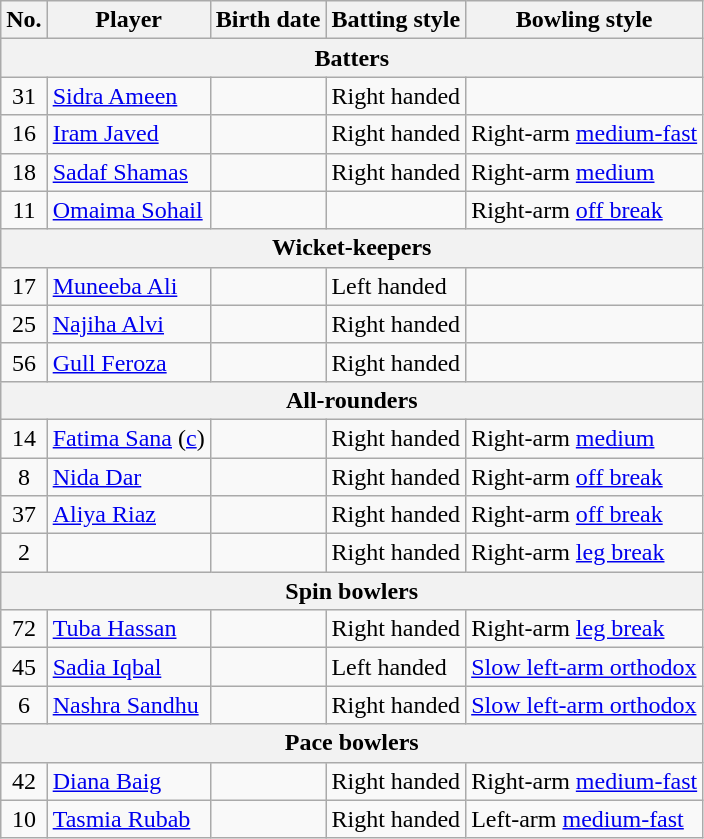<table class="wikitable sortable hover-highlight">
<tr>
<th scope=col>No.</th>
<th scope=col class=unsortable>Player</th>
<th scope=col>Birth date</th>
<th scope=col>Batting style</th>
<th scope=col>Bowling style</th>
</tr>
<tr>
<th colspan=10>Batters</th>
</tr>
<tr>
<td style="text-align:center;">31</td>
<td><a href='#'>Sidra Ameen</a></td>
<td></td>
<td>Right handed</td>
<td></td>
</tr>
<tr>
<td style="text-align:center;">16</td>
<td><a href='#'>Iram Javed</a></td>
<td></td>
<td>Right handed</td>
<td>Right-arm <a href='#'>medium-fast</a></td>
</tr>
<tr>
<td style="text-align:center;">18</td>
<td><a href='#'>Sadaf Shamas</a></td>
<td></td>
<td>Right handed</td>
<td>Right-arm <a href='#'>medium</a></td>
</tr>
<tr>
<td style="text-align:center;">11</td>
<td><a href='#'>Omaima Sohail</a></td>
<td></td>
<td></td>
<td>Right-arm <a href='#'>off break</a></td>
</tr>
<tr>
<th colspan=10>Wicket-keepers</th>
</tr>
<tr>
<td style="text-align:center;">17</td>
<td><a href='#'>Muneeba Ali</a></td>
<td></td>
<td>Left handed</td>
<td></td>
</tr>
<tr>
<td style="text-align:center;">25</td>
<td><a href='#'>Najiha Alvi</a></td>
<td></td>
<td>Right handed</td>
<td></td>
</tr>
<tr>
<td style="text-align:center;">56</td>
<td><a href='#'>Gull Feroza</a></td>
<td></td>
<td>Right handed</td>
<td></td>
</tr>
<tr>
<th colspan=10>All-rounders</th>
</tr>
<tr>
<td style="text-align:center;">14</td>
<td><a href='#'>Fatima Sana</a> (<a href='#'>c</a>)</td>
<td></td>
<td>Right handed</td>
<td>Right-arm <a href='#'>medium</a></td>
</tr>
<tr>
<td style="text-align:center;">8</td>
<td><a href='#'>Nida Dar</a></td>
<td></td>
<td>Right handed</td>
<td>Right-arm <a href='#'>off break</a></td>
</tr>
<tr>
<td style="text-align:center;">37</td>
<td><a href='#'>Aliya Riaz</a></td>
<td></td>
<td>Right handed</td>
<td>Right-arm <a href='#'>off break</a></td>
</tr>
<tr>
<td style="text-align:center;">2</td>
<td></td>
<td></td>
<td>Right handed</td>
<td>Right-arm <a href='#'>leg break</a></td>
</tr>
<tr>
<th colspan=10>Spin bowlers</th>
</tr>
<tr>
<td style="text-align:center;">72</td>
<td><a href='#'>Tuba Hassan</a></td>
<td></td>
<td>Right handed</td>
<td>Right-arm <a href='#'>leg break</a></td>
</tr>
<tr>
<td style="text-align:center;">45</td>
<td><a href='#'>Sadia Iqbal</a></td>
<td></td>
<td>Left handed</td>
<td><a href='#'>Slow left-arm orthodox</a></td>
</tr>
<tr>
<td style="text-align:center;">6</td>
<td><a href='#'>Nashra Sandhu</a></td>
<td></td>
<td>Right handed</td>
<td><a href='#'>Slow left-arm orthodox</a></td>
</tr>
<tr>
<th colspan=10>Pace bowlers</th>
</tr>
<tr>
<td style="text-align:center;">42</td>
<td><a href='#'>Diana Baig</a></td>
<td></td>
<td>Right handed</td>
<td>Right-arm <a href='#'>medium-fast</a></td>
</tr>
<tr>
<td style="text-align:center;">10</td>
<td><a href='#'>Tasmia Rubab</a></td>
<td></td>
<td>Right handed</td>
<td>Left-arm <a href='#'>medium-fast</a></td>
</tr>
</table>
